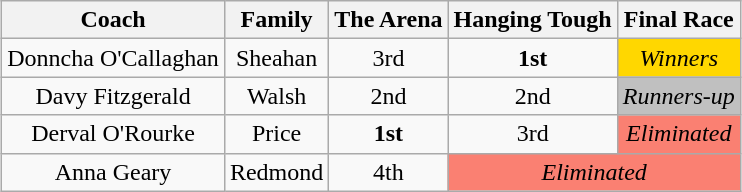<table class="wikitable sortable" style="margin: auto; text-align: center;">
<tr>
<th>Coach</th>
<th>Family</th>
<th>The Arena</th>
<th>Hanging Tough</th>
<th>Final Race</th>
</tr>
<tr>
<td>Donncha O'Callaghan</td>
<td>Sheahan</td>
<td>3rd</td>
<td><strong>1st</strong></td>
<td style="background:gold;"><em>Winners</em></td>
</tr>
<tr>
<td>Davy Fitzgerald</td>
<td>Walsh</td>
<td>2nd</td>
<td>2nd</td>
<td style="background:silver;"><em>Runners-up</em></td>
</tr>
<tr>
<td>Derval O'Rourke</td>
<td>Price</td>
<td><strong>1st</strong></td>
<td>3rd</td>
<td style="background:#FA8072;"><em>Eliminated</em></td>
</tr>
<tr>
<td>Anna Geary</td>
<td>Redmond</td>
<td>4th</td>
<td colspan="2" style="background:#FA8072;"><em>Eliminated</em></td>
</tr>
</table>
